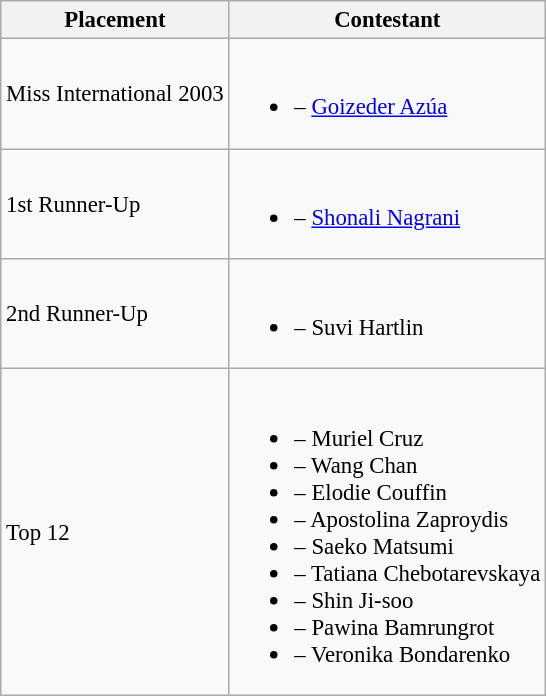<table class="wikitable sortable" style="font-size:95%;">
<tr>
<th>Placement</th>
<th>Contestant</th>
</tr>
<tr>
<td>Miss International 2003</td>
<td><br><ul><li> – <a href='#'>Goizeder Azúa</a></li></ul></td>
</tr>
<tr>
<td>1st Runner-Up</td>
<td><br><ul><li> – <a href='#'>Shonali Nagrani</a></li></ul></td>
</tr>
<tr>
<td>2nd Runner-Up</td>
<td><br><ul><li> – Suvi Hartlin</li></ul></td>
</tr>
<tr>
<td>Top 12</td>
<td><br><ul><li> – Muriel Cruz</li><li> – Wang Chan</li><li> – Elodie Couffin</li><li> – Apostolina Zaproydis</li><li> – Saeko Matsumi</li><li> – Tatiana Chebotarevskaya</li><li> – Shin Ji-soo</li><li> – Pawina Bamrungrot</li><li> – Veronika Bondarenko</li></ul></td>
</tr>
</table>
